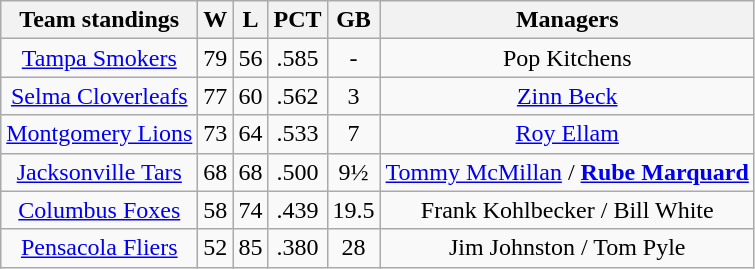<table class="wikitable" style="text-align:center">
<tr>
<th>Team standings</th>
<th>W</th>
<th>L</th>
<th>PCT</th>
<th>GB</th>
<th>Managers</th>
</tr>
<tr>
<td><a href='#'>Tampa Smokers</a></td>
<td>79</td>
<td>56</td>
<td>.585</td>
<td>-</td>
<td>Pop Kitchens</td>
</tr>
<tr>
<td><a href='#'>Selma Cloverleafs</a></td>
<td>77</td>
<td>60</td>
<td>.562</td>
<td>3</td>
<td><a href='#'>Zinn Beck</a></td>
</tr>
<tr>
<td><a href='#'>Montgomery Lions</a></td>
<td>73</td>
<td>64</td>
<td>.533</td>
<td>7</td>
<td><a href='#'>Roy Ellam</a></td>
</tr>
<tr>
<td><a href='#'>Jacksonville Tars</a></td>
<td>68</td>
<td>68</td>
<td>.500</td>
<td>9½</td>
<td><a href='#'>Tommy McMillan</a> / <strong><a href='#'>Rube Marquard</a></strong></td>
</tr>
<tr>
<td><a href='#'>Columbus Foxes</a></td>
<td>58</td>
<td>74</td>
<td>.439</td>
<td>19.5</td>
<td>Frank Kohlbecker / Bill White</td>
</tr>
<tr>
<td><a href='#'>Pensacola Fliers</a></td>
<td>52</td>
<td>85</td>
<td>.380</td>
<td>28</td>
<td>Jim Johnston / Tom Pyle</td>
</tr>
</table>
